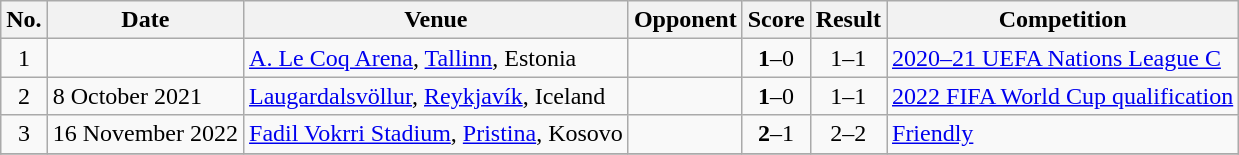<table class="wikitable sortable">
<tr>
<th scope="col">No.</th>
<th scope="col">Date</th>
<th scope="col">Venue</th>
<th scope="col">Opponent</th>
<th scope="col">Score</th>
<th scope="col">Result</th>
<th scope="col">Competition</th>
</tr>
<tr>
<td style="text-align:center">1</td>
<td></td>
<td><a href='#'>A. Le Coq Arena</a>, <a href='#'>Tallinn</a>, Estonia</td>
<td></td>
<td style="text-align:center"><strong>1</strong>–0</td>
<td style="text-align:center">1–1</td>
<td><a href='#'>2020–21 UEFA Nations League C</a></td>
</tr>
<tr>
<td style="text-align:center">2</td>
<td>8 October 2021</td>
<td><a href='#'>Laugardalsvöllur</a>, <a href='#'>Reykjavík</a>, Iceland</td>
<td></td>
<td style="text-align:center"><strong>1</strong>–0</td>
<td style="text-align:center">1–1</td>
<td><a href='#'>2022 FIFA World Cup qualification</a></td>
</tr>
<tr>
<td style="text-align:center">3</td>
<td>16 November 2022</td>
<td><a href='#'>Fadil Vokrri Stadium</a>, <a href='#'>Pristina</a>, Kosovo</td>
<td></td>
<td style="text-align:center"><strong>2</strong>–1</td>
<td style="text-align:center">2–2</td>
<td><a href='#'>Friendly</a></td>
</tr>
<tr>
</tr>
</table>
